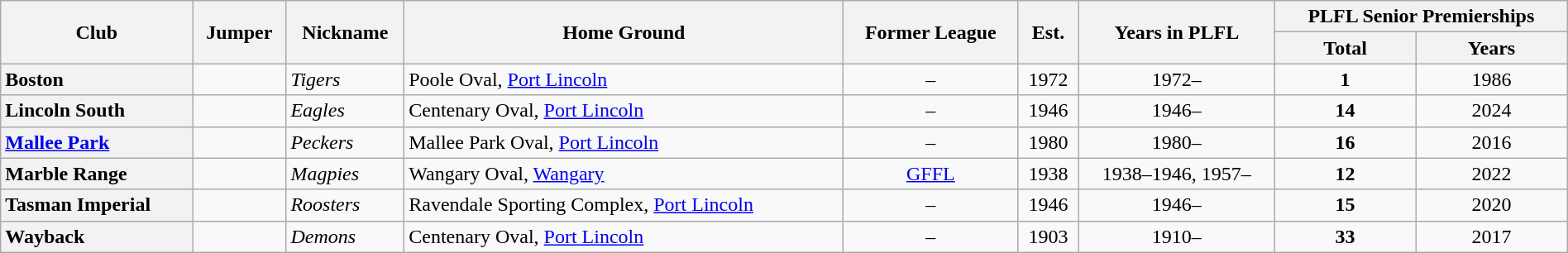<table class="wikitable sortable mw-collapsible mw-collapsed" style="width:100%">
<tr>
<th rowspan="2">Club</th>
<th rowspan="2">Jumper</th>
<th rowspan="2">Nickname</th>
<th rowspan="2">Home Ground</th>
<th rowspan="2">Former League</th>
<th rowspan="2">Est.</th>
<th rowspan="2">Years in PLFL</th>
<th colspan="2">PLFL Senior Premierships</th>
</tr>
<tr>
<th>Total</th>
<th>Years</th>
</tr>
<tr>
<th style=text-align:left>Boston</th>
<td></td>
<td><em>Tigers</em></td>
<td>Poole Oval, <a href='#'>Port Lincoln</a></td>
<td align="center">–</td>
<td align="center">1972</td>
<td align="center">1972–</td>
<td align="center"><strong>1</strong></td>
<td align="center">1986</td>
</tr>
<tr>
<th style=text-align:left>Lincoln South</th>
<td></td>
<td><em>Eagles</em></td>
<td>Centenary Oval, <a href='#'>Port Lincoln</a></td>
<td align="center">–</td>
<td align="center">1946</td>
<td align="center">1946–</td>
<td align="center"><strong>14</strong></td>
<td align="center">2024</td>
</tr>
<tr>
<th style=text-align:left><a href='#'>Mallee Park</a></th>
<td></td>
<td><em>Peckers</em></td>
<td>Mallee Park Oval, <a href='#'>Port Lincoln</a></td>
<td align="center">–</td>
<td align="center">1980</td>
<td align="center">1980–</td>
<td align="center"><strong>16</strong></td>
<td align="center">2016</td>
</tr>
<tr>
<th style=text-align:left>Marble Range</th>
<td></td>
<td><em>Magpies</em></td>
<td>Wangary Oval, <a href='#'>Wangary</a></td>
<td align="center"><a href='#'>GFFL</a></td>
<td align="center">1938</td>
<td align="center">1938–1946, 1957–</td>
<td align="center"><strong>12</strong></td>
<td align="center">2022</td>
</tr>
<tr>
<th style=text-align:left>Tasman Imperial</th>
<td></td>
<td><em>Roosters</em></td>
<td>Ravendale Sporting Complex, <a href='#'>Port Lincoln</a></td>
<td align="center">–</td>
<td align="center">1946</td>
<td align="center">1946–</td>
<td align="center"><strong>15</strong></td>
<td align="center">2020</td>
</tr>
<tr>
<th style=text-align:left>Wayback</th>
<td></td>
<td><em>Demons</em></td>
<td>Centenary Oval, <a href='#'>Port Lincoln</a></td>
<td align="center">–</td>
<td align="center">1903</td>
<td align="center">1910–</td>
<td align="center"><strong>33</strong></td>
<td align="center">2017</td>
</tr>
</table>
